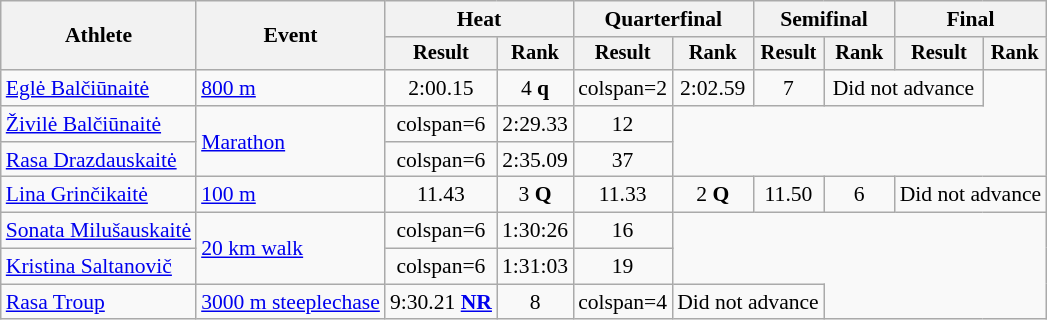<table class=wikitable style="font-size:90%">
<tr>
<th rowspan="2">Athlete</th>
<th rowspan="2">Event</th>
<th colspan="2">Heat</th>
<th colspan="2">Quarterfinal</th>
<th colspan="2">Semifinal</th>
<th colspan="2">Final</th>
</tr>
<tr style="font-size:95%">
<th>Result</th>
<th>Rank</th>
<th>Result</th>
<th>Rank</th>
<th>Result</th>
<th>Rank</th>
<th>Result</th>
<th>Rank</th>
</tr>
<tr align=center>
<td align=left><a href='#'>Eglė Balčiūnaitė</a></td>
<td align=left><a href='#'>800 m</a></td>
<td>2:00.15</td>
<td>4 <strong>q</strong></td>
<td>colspan=2 </td>
<td>2:02.59</td>
<td>7</td>
<td colspan=2>Did not advance</td>
</tr>
<tr align=center>
<td align=left><a href='#'>Živilė Balčiūnaitė</a></td>
<td align=left rowspan=2><a href='#'>Marathon</a></td>
<td>colspan=6 </td>
<td>2:29.33</td>
<td>12</td>
</tr>
<tr align=center>
<td align=left><a href='#'>Rasa Drazdauskaitė</a></td>
<td>colspan=6 </td>
<td>2:35.09</td>
<td>37</td>
</tr>
<tr align=center>
<td align=left><a href='#'>Lina Grinčikaitė</a></td>
<td align=left><a href='#'>100 m</a></td>
<td>11.43</td>
<td>3 <strong>Q</strong></td>
<td>11.33</td>
<td>2 <strong>Q</strong></td>
<td>11.50</td>
<td>6</td>
<td colspan=2>Did not advance</td>
</tr>
<tr align=center>
<td align=left><a href='#'>Sonata Milušauskaitė</a></td>
<td align=left rowspan=2><a href='#'>20 km walk</a></td>
<td>colspan=6 </td>
<td>1:30:26</td>
<td>16</td>
</tr>
<tr align=center>
<td align=left><a href='#'>Kristina Saltanovič</a></td>
<td>colspan=6 </td>
<td>1:31:03</td>
<td>19</td>
</tr>
<tr align=center>
<td align=left><a href='#'>Rasa Troup</a></td>
<td align=left><a href='#'>3000 m steeplechase</a></td>
<td>9:30.21 <strong><a href='#'>NR</a></strong></td>
<td>8</td>
<td>colspan=4 </td>
<td colspan=2>Did not advance</td>
</tr>
</table>
